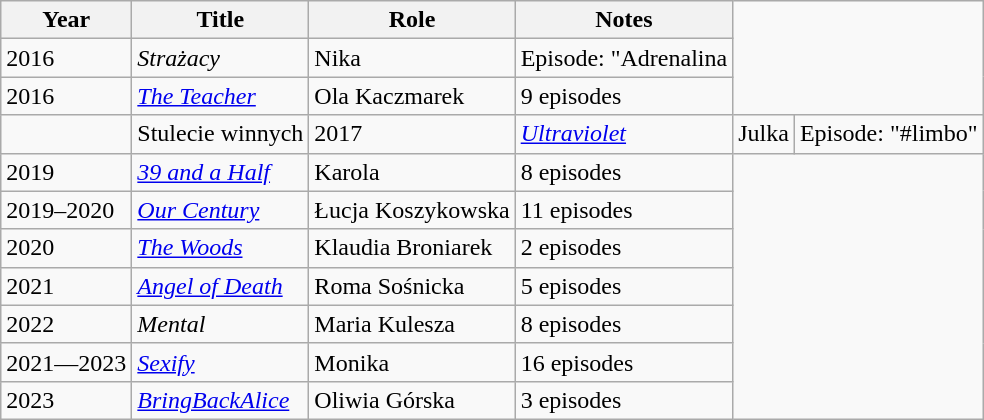<table class="wikitable sortable">
<tr>
<th>Year</th>
<th>Title</th>
<th>Role</th>
<th class="unsortable">Notes</th>
</tr>
<tr>
<td>2016</td>
<td><em>Strażacy</em></td>
<td>Nika</td>
<td>Episode: "Adrenalina</td>
</tr>
<tr>
<td>2016</td>
<td><em><a href='#'>The Teacher</a></em></td>
<td>Ola Kaczmarek</td>
<td>9 episodes</td>
</tr>
<tr>
<td></td>
<td>Stulecie winnych</td>
<td>2017</td>
<td><em><a href='#'>Ultraviolet</a></em></td>
<td>Julka</td>
<td>Episode: "#limbo"</td>
</tr>
<tr>
<td>2019</td>
<td><em><a href='#'>39 and a Half</a></em></td>
<td>Karola</td>
<td>8 episodes</td>
</tr>
<tr>
<td>2019–2020</td>
<td><em><a href='#'>Our Century</a></em></td>
<td>Łucja Koszykowska</td>
<td>11 episodes</td>
</tr>
<tr>
<td>2020</td>
<td><em><a href='#'>The Woods</a></em></td>
<td>Klaudia Broniarek</td>
<td>2 episodes</td>
</tr>
<tr>
<td>2021</td>
<td><a href='#'><em>Angel of Death</em></a></td>
<td>Roma Sośnicka</td>
<td>5 episodes</td>
</tr>
<tr>
<td>2022</td>
<td><em>Mental</em></td>
<td>Maria Kulesza</td>
<td>8 episodes</td>
</tr>
<tr>
<td>2021—2023</td>
<td><em><a href='#'>Sexify</a></em></td>
<td>Monika</td>
<td>16 episodes</td>
</tr>
<tr>
<td>2023</td>
<td><em><a href='#'>BringBackAlice</a></em></td>
<td>Oliwia Górska</td>
<td>3 episodes</td>
</tr>
</table>
